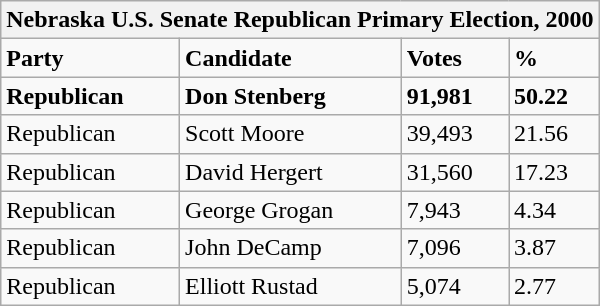<table class="wikitable">
<tr>
<th colspan="4">Nebraska U.S. Senate Republican Primary Election, 2000</th>
</tr>
<tr>
<td><strong>Party</strong></td>
<td><strong>Candidate</strong></td>
<td><strong>Votes</strong></td>
<td><strong>%</strong></td>
</tr>
<tr>
<td><strong>Republican</strong></td>
<td><strong>Don Stenberg</strong></td>
<td><strong>91,981</strong></td>
<td><strong>50.22</strong></td>
</tr>
<tr>
<td>Republican</td>
<td>Scott Moore</td>
<td>39,493</td>
<td>21.56</td>
</tr>
<tr>
<td>Republican</td>
<td>David Hergert</td>
<td>31,560</td>
<td>17.23</td>
</tr>
<tr>
<td>Republican</td>
<td>George Grogan</td>
<td>7,943</td>
<td>4.34</td>
</tr>
<tr>
<td>Republican</td>
<td>John DeCamp</td>
<td>7,096</td>
<td>3.87</td>
</tr>
<tr>
<td>Republican</td>
<td>Elliott Rustad</td>
<td>5,074</td>
<td>2.77</td>
</tr>
</table>
